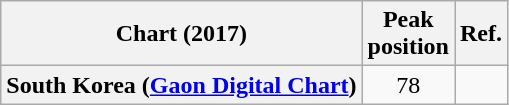<table class="wikitable sortable plainrowheaders" style="text-align:center;">
<tr>
<th>Chart (2017)</th>
<th>Peak<br>position</th>
<th>Ref.</th>
</tr>
<tr>
<th scope="row">South Korea (<a href='#'>Gaon Digital Chart</a>)</th>
<td>78</td>
<td></td>
</tr>
</table>
